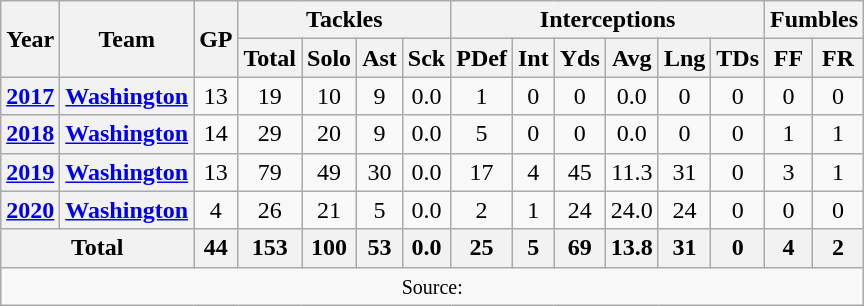<table class="wikitable" style="text-align: center;">
<tr>
<th rowspan="2">Year</th>
<th rowspan="2">Team</th>
<th rowspan="2">GP</th>
<th colspan="4">Tackles</th>
<th colspan="6">Interceptions</th>
<th colspan="2">Fumbles</th>
</tr>
<tr>
<th>Total</th>
<th>Solo</th>
<th>Ast</th>
<th>Sck</th>
<th>PDef</th>
<th>Int</th>
<th>Yds</th>
<th>Avg</th>
<th>Lng</th>
<th>TDs</th>
<th>FF</th>
<th>FR</th>
</tr>
<tr>
<th><a href='#'>2017</a></th>
<th><a href='#'>Washington</a></th>
<td>13</td>
<td>19</td>
<td>10</td>
<td>9</td>
<td>0.0</td>
<td>1</td>
<td>0</td>
<td>0</td>
<td>0.0</td>
<td>0</td>
<td>0</td>
<td>0</td>
<td>0</td>
</tr>
<tr>
<th><a href='#'>2018</a></th>
<th><a href='#'>Washington</a></th>
<td>14</td>
<td>29</td>
<td>20</td>
<td>9</td>
<td>0.0</td>
<td>5</td>
<td>0</td>
<td>0</td>
<td>0.0</td>
<td>0</td>
<td>0</td>
<td>1</td>
<td>1</td>
</tr>
<tr>
<th><a href='#'>2019</a></th>
<th><a href='#'>Washington</a></th>
<td>13</td>
<td>79</td>
<td>49</td>
<td>30</td>
<td>0.0</td>
<td>17</td>
<td>4</td>
<td>45</td>
<td>11.3</td>
<td>31</td>
<td>0</td>
<td>3</td>
<td>1</td>
</tr>
<tr>
<th><a href='#'>2020</a></th>
<th><a href='#'>Washington</a></th>
<td>4</td>
<td>26</td>
<td>21</td>
<td>5</td>
<td>0.0</td>
<td>2</td>
<td>1</td>
<td>24</td>
<td>24.0</td>
<td>24</td>
<td>0</td>
<td>0</td>
<td>0</td>
</tr>
<tr>
<th colspan="2">Total</th>
<th>44</th>
<th>153</th>
<th>100</th>
<th>53</th>
<th>0.0</th>
<th>25</th>
<th>5</th>
<th>69</th>
<th>13.8</th>
<th>31</th>
<th>0</th>
<th>4</th>
<th>2</th>
</tr>
<tr>
<td colspan="15"><small>Source: </small></td>
</tr>
</table>
